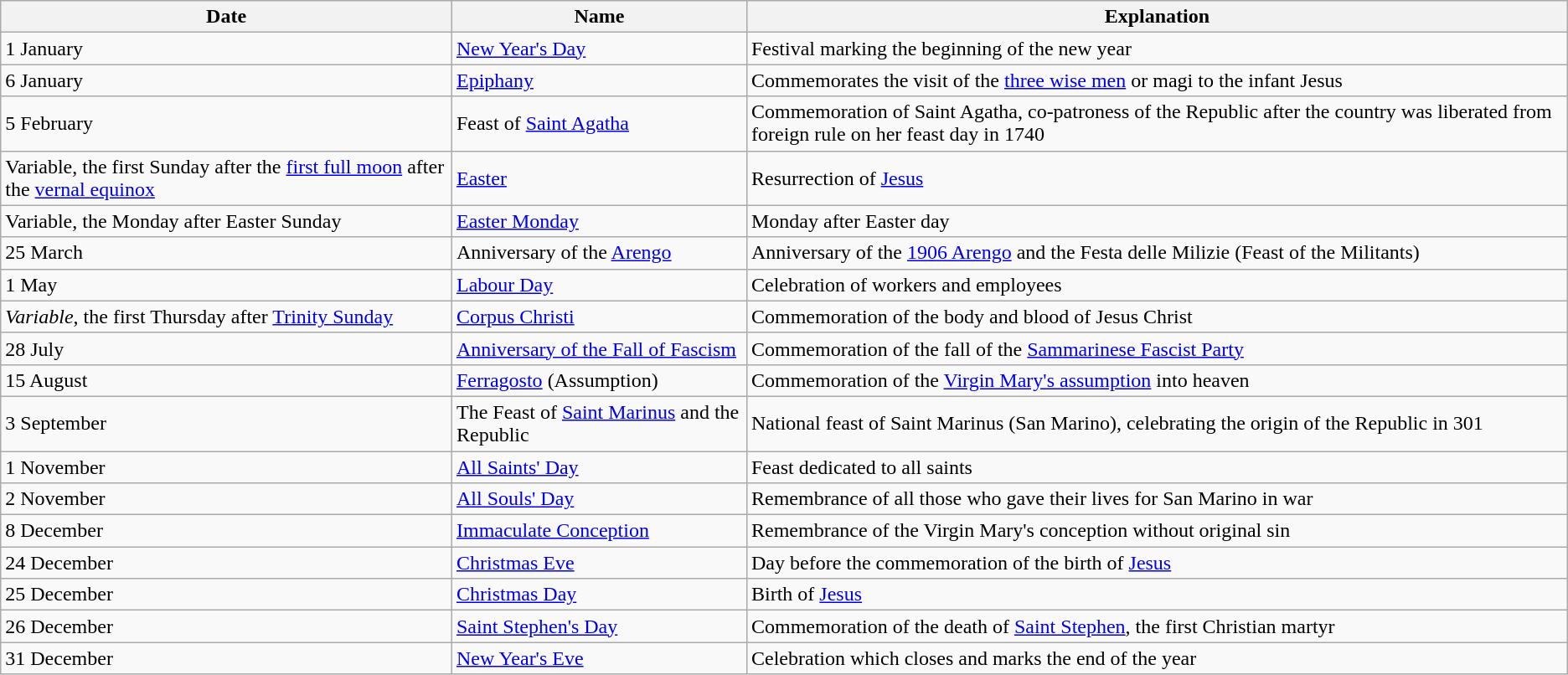<table class="wikitable">
<tr>
<th>Date</th>
<th>Name</th>
<th>Explanation</th>
</tr>
<tr>
<td>1 January</td>
<td><a href='#'>New Year's Day</a></td>
<td>Festival marking the beginning of the new year</td>
</tr>
<tr>
<td>6 January</td>
<td><a href='#'>Epiphany</a></td>
<td>Commemorates the visit of the <a href='#'>three wise men</a> or magi to the infant Jesus</td>
</tr>
<tr>
<td>5 February</td>
<td>Feast of <a href='#'>Saint Agatha</a></td>
<td>Commemoration of Saint Agatha, co-patroness of the Republic after the country was liberated from foreign rule on her feast day in 1740</td>
</tr>
<tr>
<td>Variable, the first Sunday after the <a href='#'>first full moon</a> after the <a href='#'>vernal equinox</a></td>
<td><a href='#'>Easter</a></td>
<td>Resurrection of <a href='#'>Jesus</a></td>
</tr>
<tr>
<td>Variable, the Monday after Easter Sunday</td>
<td><a href='#'>Easter Monday</a></td>
<td>Monday after Easter day</td>
</tr>
<tr>
<td>25 March</td>
<td>Anniversary of the <a href='#'>Arengo</a></td>
<td>Anniversary of the <a href='#'>1906 Arengo</a> and the Festa delle Milizie (Feast of the Militants)</td>
</tr>
<tr>
<td>1 May</td>
<td><a href='#'>Labour Day</a></td>
<td>Celebration of workers and employees</td>
</tr>
<tr>
<td><em>Variable</em>, the first Thursday after <a href='#'>Trinity Sunday</a></td>
<td><a href='#'>Corpus Christi</a></td>
<td>Commemoration of the body and blood of Jesus Christ</td>
</tr>
<tr>
<td>28 July</td>
<td><a href='#'>Anniversary of the Fall of Fascism</a></td>
<td>Commemoration of the fall of the <a href='#'>Sammarinese Fascist Party</a></td>
</tr>
<tr>
<td>15 August</td>
<td><a href='#'>Ferragosto</a> (Assumption)</td>
<td>Commemoration of the <a href='#'>Virgin Mary's assumption</a> into heaven</td>
</tr>
<tr>
<td>3 September</td>
<td>The Feast of <a href='#'>Saint Marinus</a> and the Republic</td>
<td>National feast of Saint Marinus (San Marino), celebrating the origin of the Republic in 301</td>
</tr>
<tr>
<td>1 November</td>
<td><a href='#'>All Saints' Day</a></td>
<td>Feast dedicated to all saints</td>
</tr>
<tr>
<td>2 November</td>
<td><a href='#'>All Souls' Day</a></td>
<td>Remembrance of all those who gave their lives for San Marino in war</td>
</tr>
<tr>
<td>8 December</td>
<td><a href='#'>Immaculate Conception</a></td>
<td>Remembrance of the Virgin Mary's conception without original sin</td>
</tr>
<tr>
<td>24 December</td>
<td><a href='#'>Christmas Eve</a></td>
<td>Day before the commemoration of the birth of <a href='#'>Jesus</a></td>
</tr>
<tr>
<td>25 December</td>
<td><a href='#'>Christmas Day</a></td>
<td>Birth of <a href='#'>Jesus</a></td>
</tr>
<tr>
<td>26 December</td>
<td><a href='#'>Saint Stephen's Day</a></td>
<td>Commemoration of the death of <a href='#'>Saint Stephen</a>, the first Christian martyr</td>
</tr>
<tr>
<td>31 December</td>
<td><a href='#'>New Year's Eve</a></td>
<td>Celebration which closes and marks the end of the year</td>
</tr>
</table>
